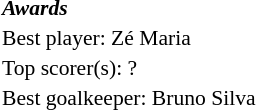<table width=100% cellspacing=1 style="font-size: 90%;">
<tr>
<td><strong><em>Awards</em></strong></td>
</tr>
<tr>
<td>Best player:  Zé Maria</td>
</tr>
<tr>
<td colspan=4>Top scorer(s):  ?</td>
</tr>
<tr>
<td>Best goalkeeper:  Bruno Silva</td>
</tr>
</table>
